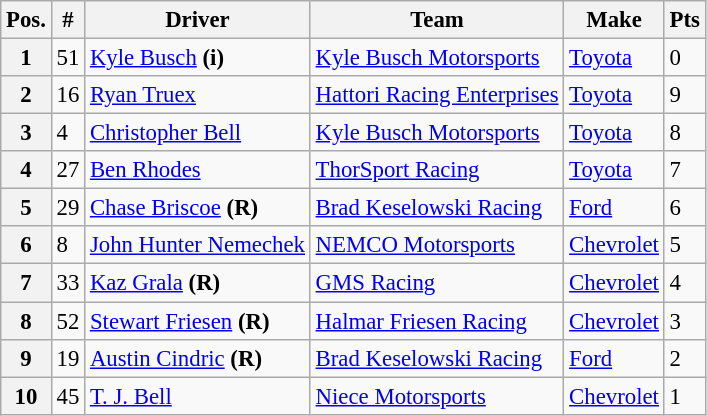<table class="wikitable" style="font-size:95%">
<tr>
<th>Pos.</th>
<th>#</th>
<th>Driver</th>
<th>Team</th>
<th>Make</th>
<th>Pts</th>
</tr>
<tr>
<th>1</th>
<td>51</td>
<td><a href='#'>Kyle Busch</a> <strong>(i)</strong></td>
<td><a href='#'>Kyle Busch Motorsports</a></td>
<td><a href='#'>Toyota</a></td>
<td>0</td>
</tr>
<tr>
<th>2</th>
<td>16</td>
<td><a href='#'>Ryan Truex</a></td>
<td><a href='#'>Hattori Racing Enterprises</a></td>
<td><a href='#'>Toyota</a></td>
<td>9</td>
</tr>
<tr>
<th>3</th>
<td>4</td>
<td><a href='#'>Christopher Bell</a></td>
<td><a href='#'>Kyle Busch Motorsports</a></td>
<td><a href='#'>Toyota</a></td>
<td>8</td>
</tr>
<tr>
<th>4</th>
<td>27</td>
<td><a href='#'>Ben Rhodes</a></td>
<td><a href='#'>ThorSport Racing</a></td>
<td><a href='#'>Toyota</a></td>
<td>7</td>
</tr>
<tr>
<th>5</th>
<td>29</td>
<td><a href='#'>Chase Briscoe</a> <strong>(R)</strong></td>
<td><a href='#'>Brad Keselowski Racing</a></td>
<td><a href='#'>Ford</a></td>
<td>6</td>
</tr>
<tr>
<th>6</th>
<td>8</td>
<td><a href='#'>John Hunter Nemechek</a></td>
<td><a href='#'>NEMCO Motorsports</a></td>
<td><a href='#'>Chevrolet</a></td>
<td>5</td>
</tr>
<tr>
<th>7</th>
<td>33</td>
<td><a href='#'>Kaz Grala</a> <strong>(R)</strong></td>
<td><a href='#'>GMS Racing</a></td>
<td><a href='#'>Chevrolet</a></td>
<td>4</td>
</tr>
<tr>
<th>8</th>
<td>52</td>
<td><a href='#'>Stewart Friesen</a> <strong>(R)</strong></td>
<td><a href='#'>Halmar Friesen Racing</a></td>
<td><a href='#'>Chevrolet</a></td>
<td>3</td>
</tr>
<tr>
<th>9</th>
<td>19</td>
<td><a href='#'>Austin Cindric</a> <strong>(R)</strong></td>
<td><a href='#'>Brad Keselowski Racing</a></td>
<td><a href='#'>Ford</a></td>
<td>2</td>
</tr>
<tr>
<th>10</th>
<td>45</td>
<td><a href='#'>T. J. Bell</a></td>
<td><a href='#'>Niece Motorsports</a></td>
<td><a href='#'>Chevrolet</a></td>
<td>1</td>
</tr>
</table>
